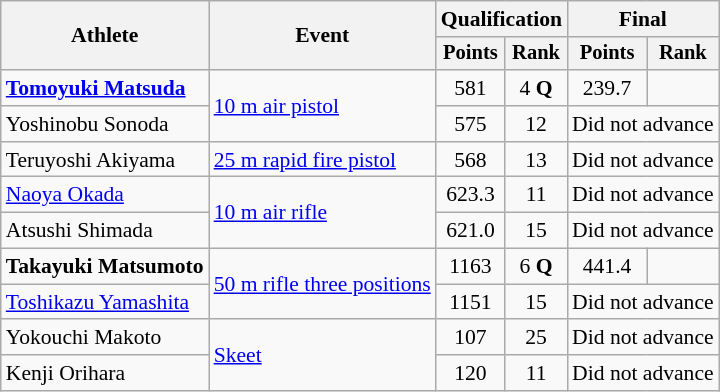<table class=wikitable style=font-size:90%;text-align:center>
<tr>
<th rowspan="2">Athlete</th>
<th rowspan="2">Event</th>
<th colspan=2>Qualification</th>
<th colspan=2>Final</th>
</tr>
<tr style="font-size:95%">
<th>Points</th>
<th>Rank</th>
<th>Points</th>
<th>Rank</th>
</tr>
<tr>
<td style="text-align:left"><strong><a href='#'>Tomoyuki Matsuda</a></strong></td>
<td style="text-align:left" rowspan=2><a href='#'>10 m air pistol</a></td>
<td>581</td>
<td>4 <strong>Q</strong></td>
<td>239.7</td>
<td></td>
</tr>
<tr>
<td style="text-align:left">Yoshinobu Sonoda</td>
<td>575</td>
<td>12</td>
<td colspan=2>Did not advance</td>
</tr>
<tr>
<td style="text-align:left">Teruyoshi Akiyama</td>
<td style="text-align:left"><a href='#'>25 m rapid fire pistol</a></td>
<td>568</td>
<td>13</td>
<td colspan=2>Did not advance</td>
</tr>
<tr>
<td style="text-align:left"><a href='#'>Naoya Okada</a></td>
<td style="text-align:left" rowspan=2><a href='#'>10 m air rifle</a></td>
<td>623.3</td>
<td>11</td>
<td colspan=2>Did not advance</td>
</tr>
<tr>
<td style="text-align:left">Atsushi Shimada</td>
<td>621.0</td>
<td>15</td>
<td colspan=2>Did not advance</td>
</tr>
<tr>
<td style="text-align:left"><strong>Takayuki Matsumoto</strong></td>
<td style="text-align:left" rowspan=2><a href='#'>50 m rifle three positions</a></td>
<td>1163</td>
<td>6 <strong>Q</strong></td>
<td>441.4</td>
<td></td>
</tr>
<tr>
<td style="text-align:left"><a href='#'>Toshikazu Yamashita</a></td>
<td>1151</td>
<td>15</td>
<td colspan=2>Did not advance</td>
</tr>
<tr>
<td style="text-align:left">Yokouchi Makoto</td>
<td style="text-align:left" rowspan=2><a href='#'>Skeet</a></td>
<td>107</td>
<td>25</td>
<td colspan=2>Did not advance</td>
</tr>
<tr>
<td style="text-align:left">Kenji Orihara</td>
<td>120</td>
<td>11</td>
<td colspan=2>Did not advance</td>
</tr>
</table>
